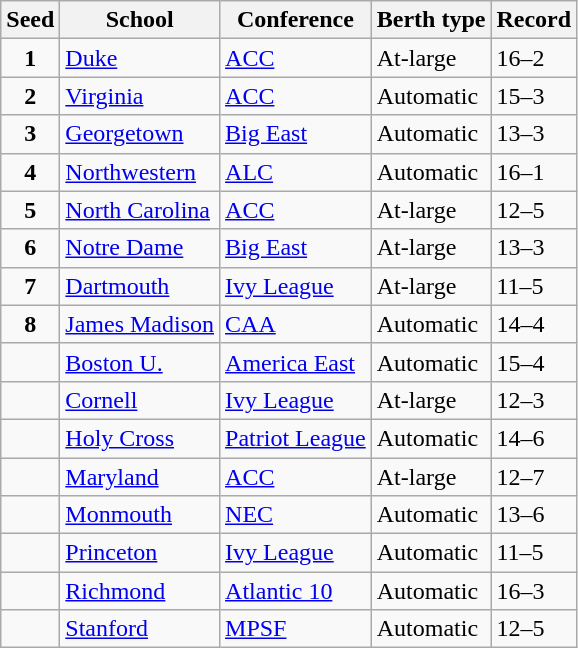<table class="wikitable sortable">
<tr>
<th>Seed</th>
<th>School</th>
<th>Conference</th>
<th>Berth type</th>
<th>Record</th>
</tr>
<tr>
<td align=center><strong>1</strong></td>
<td><a href='#'>Duke</a></td>
<td><a href='#'>ACC</a></td>
<td>At-large</td>
<td>16–2</td>
</tr>
<tr>
<td align=center><strong>2</strong></td>
<td><a href='#'>Virginia</a></td>
<td><a href='#'>ACC</a></td>
<td>Automatic</td>
<td>15–3</td>
</tr>
<tr>
<td align=center><strong>3</strong></td>
<td><a href='#'>Georgetown</a></td>
<td><a href='#'>Big East</a></td>
<td>Automatic</td>
<td>13–3</td>
</tr>
<tr>
<td align=center><strong>4</strong></td>
<td><a href='#'>Northwestern</a></td>
<td><a href='#'>ALC</a></td>
<td>Automatic</td>
<td>16–1</td>
</tr>
<tr>
<td align=center><strong>5</strong></td>
<td><a href='#'>North Carolina</a></td>
<td><a href='#'>ACC</a></td>
<td>At-large</td>
<td>12–5</td>
</tr>
<tr>
<td align=center><strong>6</strong></td>
<td><a href='#'>Notre Dame</a></td>
<td><a href='#'>Big East</a></td>
<td>At-large</td>
<td>13–3</td>
</tr>
<tr>
<td align=center><strong>7</strong></td>
<td><a href='#'>Dartmouth</a></td>
<td><a href='#'>Ivy League</a></td>
<td>At-large</td>
<td>11–5</td>
</tr>
<tr>
<td align=center><strong>8</strong></td>
<td><a href='#'>James Madison</a></td>
<td><a href='#'>CAA</a></td>
<td>Automatic</td>
<td>14–4</td>
</tr>
<tr>
<td></td>
<td><a href='#'>Boston U.</a></td>
<td><a href='#'>America East</a></td>
<td>Automatic</td>
<td>15–4</td>
</tr>
<tr>
<td></td>
<td><a href='#'>Cornell</a></td>
<td><a href='#'>Ivy League</a></td>
<td>At-large</td>
<td>12–3</td>
</tr>
<tr>
<td></td>
<td><a href='#'>Holy Cross</a></td>
<td><a href='#'>Patriot League</a></td>
<td>Automatic</td>
<td>14–6</td>
</tr>
<tr>
<td></td>
<td><a href='#'>Maryland</a></td>
<td><a href='#'>ACC</a></td>
<td>At-large</td>
<td>12–7</td>
</tr>
<tr>
<td></td>
<td><a href='#'>Monmouth</a></td>
<td><a href='#'>NEC</a></td>
<td>Automatic</td>
<td>13–6</td>
</tr>
<tr>
<td></td>
<td><a href='#'>Princeton</a></td>
<td><a href='#'>Ivy League</a></td>
<td>Automatic</td>
<td>11–5</td>
</tr>
<tr>
<td></td>
<td><a href='#'>Richmond</a></td>
<td><a href='#'>Atlantic 10</a></td>
<td>Automatic</td>
<td>16–3</td>
</tr>
<tr>
<td></td>
<td><a href='#'>Stanford</a></td>
<td><a href='#'>MPSF</a></td>
<td>Automatic</td>
<td>12–5</td>
</tr>
</table>
